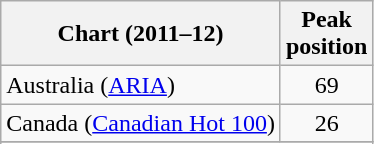<table class="wikitable sortable">
<tr>
<th>Chart (2011–12)</th>
<th>Peak<br>position</th>
</tr>
<tr>
<td>Australia (<a href='#'>ARIA</a>)</td>
<td align="center">69</td>
</tr>
<tr>
<td>Canada (<a href='#'>Canadian Hot 100</a>)</td>
<td align="center">26</td>
</tr>
<tr>
</tr>
<tr>
</tr>
<tr>
</tr>
<tr>
</tr>
<tr>
</tr>
<tr>
</tr>
<tr>
</tr>
<tr>
</tr>
</table>
